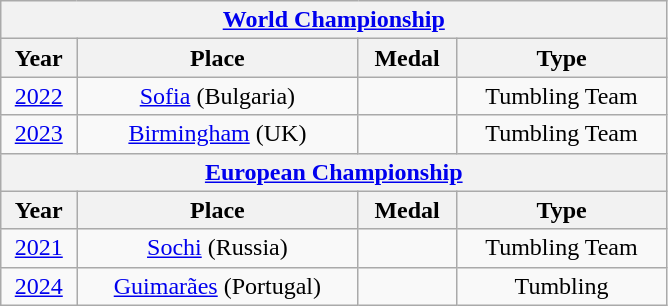<table class="wikitable center col2izq" style="text-align:center;width:445px;">
<tr>
<th colspan="4"><a href='#'>World Championship</a></th>
</tr>
<tr>
<th>Year</th>
<th>Place</th>
<th>Medal</th>
<th>Type</th>
</tr>
<tr>
<td><a href='#'>2022</a></td>
<td><a href='#'>Sofia</a> (Bulgaria)</td>
<td></td>
<td>Tumbling Team</td>
</tr>
<tr>
<td><a href='#'>2023</a></td>
<td><a href='#'>Birmingham</a> (UK)</td>
<td></td>
<td>Tumbling Team</td>
</tr>
<tr>
<th colspan="4"><a href='#'>European Championship</a></th>
</tr>
<tr>
<th>Year</th>
<th>Place</th>
<th>Medal</th>
<th>Type</th>
</tr>
<tr>
<td><a href='#'>2021</a></td>
<td><a href='#'>Sochi</a> (Russia)</td>
<td></td>
<td>Tumbling Team</td>
</tr>
<tr>
<td><a href='#'>2024</a></td>
<td><a href='#'>Guimarães</a> (Portugal)</td>
<td></td>
<td>Tumbling</td>
</tr>
</table>
